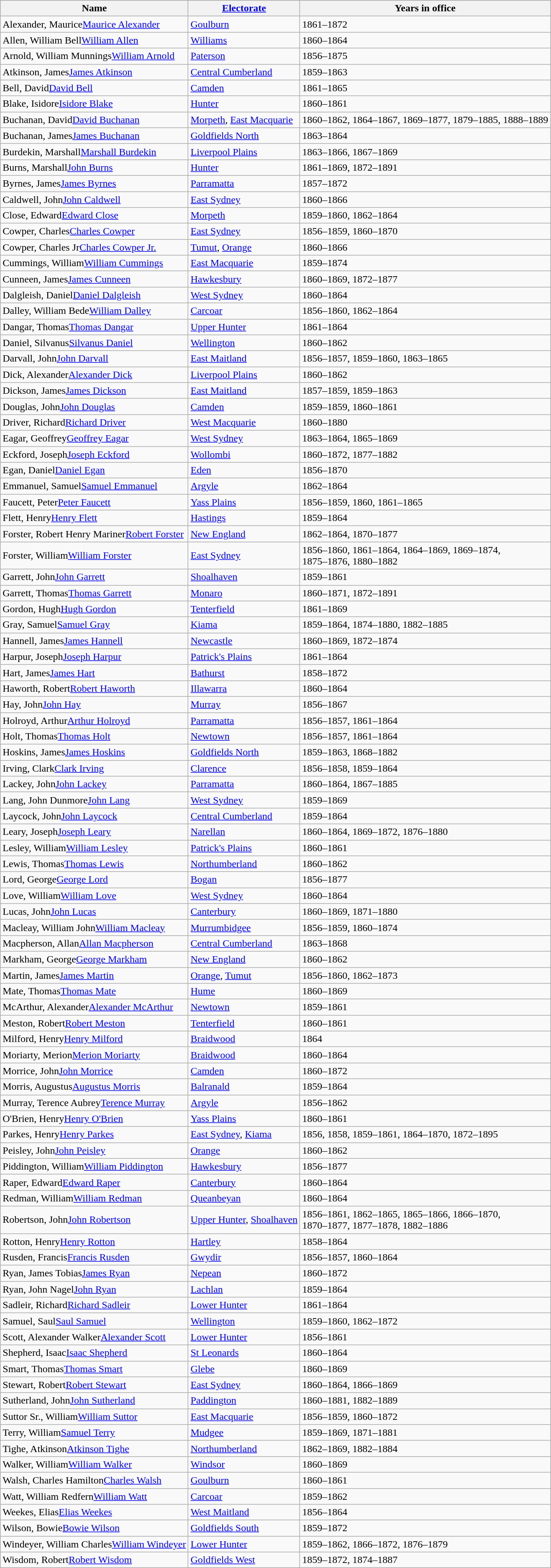<table class="wikitable sortable" style="border:1px solid #aaa; border-collapse:collapse">
<tr bgcolor="#cccccc">
<th><strong>Name</strong></th>
<th><strong><a href='#'>Electorate</a></strong></th>
<th><strong>Years in office</strong></th>
</tr>
<tr>
<td><span>Alexander, Maurice</span><a href='#'>Maurice Alexander</a></td>
<td><a href='#'>Goulburn</a></td>
<td>1861–1872</td>
</tr>
<tr>
<td><span>Allen, William Bell</span><a href='#'>William Allen</a></td>
<td><a href='#'>Williams</a></td>
<td>1860–1864</td>
</tr>
<tr>
<td><span>Arnold, William Munnings</span><a href='#'>William Arnold</a></td>
<td><a href='#'>Paterson</a></td>
<td>1856–1875</td>
</tr>
<tr>
<td><span>Atkinson, James</span><a href='#'>James Atkinson</a></td>
<td><a href='#'>Central Cumberland</a></td>
<td>1859–1863</td>
</tr>
<tr>
<td><span>Bell, David</span><a href='#'>David Bell</a></td>
<td><a href='#'>Camden</a></td>
<td>1861–1865</td>
</tr>
<tr>
<td><span>Blake, Isidore</span><a href='#'>Isidore Blake</a></td>
<td><a href='#'>Hunter</a></td>
<td>1860–1861</td>
</tr>
<tr>
<td><span>Buchanan, David</span><a href='#'>David Buchanan</a></td>
<td><a href='#'>Morpeth</a>, <a href='#'>East Macquarie</a></td>
<td>1860–1862, 1864–1867, 1869–1877, 1879–1885, 1888–1889</td>
</tr>
<tr>
<td><span>Buchanan, James</span><a href='#'>James Buchanan</a></td>
<td><a href='#'>Goldfields North</a></td>
<td>1863–1864</td>
</tr>
<tr>
<td><span>Burdekin, Marshall</span><a href='#'>Marshall Burdekin</a></td>
<td><a href='#'>Liverpool Plains</a></td>
<td>1863–1866, 1867–1869</td>
</tr>
<tr>
<td><span>Burns, Marshall</span><a href='#'>John Burns</a></td>
<td><a href='#'>Hunter</a></td>
<td>1861–1869, 1872–1891</td>
</tr>
<tr>
<td><span>Byrnes, James</span><a href='#'>James Byrnes</a></td>
<td><a href='#'>Parramatta</a></td>
<td>1857–1872</td>
</tr>
<tr>
<td><span>Caldwell, John</span><a href='#'>John Caldwell</a></td>
<td><a href='#'>East Sydney</a></td>
<td>1860–1866</td>
</tr>
<tr>
<td><span>Close, Edward</span><a href='#'>Edward Close</a></td>
<td><a href='#'>Morpeth</a></td>
<td>1859–1860, 1862–1864</td>
</tr>
<tr>
<td><span>Cowper, Charles</span><a href='#'>Charles Cowper</a></td>
<td><a href='#'>East Sydney</a></td>
<td>1856–1859, 1860–1870</td>
</tr>
<tr>
<td><span>Cowper, Charles Jr</span><a href='#'>Charles Cowper Jr.</a></td>
<td><a href='#'>Tumut</a>, <a href='#'>Orange</a></td>
<td>1860–1866</td>
</tr>
<tr>
<td><span>Cummings, William</span><a href='#'>William Cummings</a></td>
<td><a href='#'>East Macquarie</a></td>
<td>1859–1874</td>
</tr>
<tr>
<td><span>Cunneen, James</span><a href='#'>James Cunneen</a></td>
<td><a href='#'>Hawkesbury</a></td>
<td>1860–1869, 1872–1877</td>
</tr>
<tr>
<td><span>Dalgleish, Daniel</span><a href='#'>Daniel Dalgleish</a></td>
<td><a href='#'>West Sydney</a></td>
<td>1860–1864</td>
</tr>
<tr>
<td><span>Dalley, William Bede</span><a href='#'>William Dalley</a></td>
<td><a href='#'>Carcoar</a></td>
<td>1856–1860, 1862–1864</td>
</tr>
<tr>
<td><span>Dangar, Thomas</span><a href='#'>Thomas Dangar</a></td>
<td><a href='#'>Upper Hunter</a></td>
<td>1861–1864</td>
</tr>
<tr>
<td><span>Daniel, Silvanus</span><a href='#'>Silvanus Daniel</a></td>
<td><a href='#'>Wellington</a></td>
<td>1860–1862</td>
</tr>
<tr>
<td><span>Darvall, John</span><a href='#'>John Darvall</a></td>
<td><a href='#'>East Maitland</a></td>
<td>1856–1857, 1859–1860, 1863–1865</td>
</tr>
<tr>
<td><span>Dick, Alexander</span><a href='#'>Alexander Dick</a></td>
<td><a href='#'>Liverpool Plains</a></td>
<td>1860–1862</td>
</tr>
<tr>
<td><span>Dickson, James</span><a href='#'>James Dickson</a></td>
<td><a href='#'>East Maitland</a></td>
<td>1857–1859, 1859–1863</td>
</tr>
<tr>
<td><span>Douglas, John</span><a href='#'>John Douglas</a></td>
<td><a href='#'>Camden</a></td>
<td>1859–1859, 1860–1861</td>
</tr>
<tr>
<td><span>Driver, Richard</span><a href='#'>Richard Driver</a></td>
<td><a href='#'>West Macquarie</a></td>
<td>1860–1880</td>
</tr>
<tr>
<td><span>Eagar, Geoffrey</span><a href='#'>Geoffrey Eagar</a></td>
<td><a href='#'>West Sydney</a></td>
<td>1863–1864, 1865–1869</td>
</tr>
<tr>
<td><span>Eckford, Joseph</span><a href='#'>Joseph Eckford</a></td>
<td><a href='#'>Wollombi</a></td>
<td>1860–1872, 1877–1882</td>
</tr>
<tr>
<td><span>Egan, Daniel</span><a href='#'>Daniel Egan</a></td>
<td><a href='#'>Eden</a></td>
<td>1856–1870</td>
</tr>
<tr>
<td><span>Emmanuel, Samuel</span><a href='#'>Samuel Emmanuel</a></td>
<td><a href='#'>Argyle</a></td>
<td>1862–1864</td>
</tr>
<tr>
<td><span>Faucett, Peter</span><a href='#'>Peter Faucett</a></td>
<td><a href='#'>Yass Plains</a></td>
<td>1856–1859, 1860, 1861–1865</td>
</tr>
<tr>
<td><span>Flett, Henry</span><a href='#'>Henry Flett</a></td>
<td><a href='#'>Hastings</a></td>
<td>1859–1864</td>
</tr>
<tr>
<td><span>Forster, Robert Henry Mariner</span><a href='#'>Robert Forster</a></td>
<td><a href='#'>New England</a></td>
<td>1862–1864, 1870–1877</td>
</tr>
<tr>
<td><span>Forster, William</span><a href='#'>William Forster</a></td>
<td><a href='#'>East Sydney</a></td>
<td>1856–1860, 1861–1864, 1864–1869, 1869–1874,<br>1875–1876, 1880–1882</td>
</tr>
<tr>
<td><span>Garrett, John</span><a href='#'>John Garrett</a></td>
<td><a href='#'>Shoalhaven</a></td>
<td>1859–1861</td>
</tr>
<tr>
<td><span>Garrett, Thomas</span><a href='#'>Thomas Garrett</a></td>
<td><a href='#'>Monaro</a></td>
<td>1860–1871, 1872–1891</td>
</tr>
<tr>
<td><span>Gordon, Hugh</span><a href='#'>Hugh Gordon</a></td>
<td><a href='#'>Tenterfield</a></td>
<td>1861–1869</td>
</tr>
<tr>
<td><span>Gray, Samuel</span><a href='#'>Samuel Gray</a></td>
<td><a href='#'>Kiama</a></td>
<td>1859–1864, 1874–1880, 1882–1885</td>
</tr>
<tr>
<td><span>Hannell, James</span><a href='#'>James Hannell</a></td>
<td><a href='#'>Newcastle</a></td>
<td>1860–1869, 1872–1874</td>
</tr>
<tr>
<td><span>Harpur, Joseph</span><a href='#'>Joseph Harpur</a></td>
<td><a href='#'>Patrick's Plains</a></td>
<td>1861–1864</td>
</tr>
<tr>
<td><span>Hart, James</span><a href='#'>James Hart</a></td>
<td><a href='#'>Bathurst</a></td>
<td>1858–1872</td>
</tr>
<tr>
<td><span>Haworth, Robert</span><a href='#'>Robert Haworth</a></td>
<td><a href='#'>Illawarra</a></td>
<td>1860–1864</td>
</tr>
<tr>
<td><span>Hay, John</span><a href='#'>John Hay</a></td>
<td><a href='#'>Murray</a></td>
<td>1856–1867</td>
</tr>
<tr>
<td><span>Holroyd, Arthur</span><a href='#'>Arthur Holroyd</a></td>
<td><a href='#'>Parramatta</a></td>
<td>1856–1857, 1861–1864</td>
</tr>
<tr>
<td><span>Holt, Thomas</span><a href='#'>Thomas Holt</a></td>
<td><a href='#'>Newtown</a></td>
<td>1856–1857, 1861–1864</td>
</tr>
<tr>
<td><span>Hoskins, James</span><a href='#'>James Hoskins</a></td>
<td><a href='#'>Goldfields North</a></td>
<td>1859–1863, 1868–1882</td>
</tr>
<tr>
<td><span>Irving, Clark</span><a href='#'>Clark Irving</a></td>
<td><a href='#'>Clarence</a></td>
<td>1856–1858, 1859–1864</td>
</tr>
<tr>
<td><span>Lackey, John</span><a href='#'>John Lackey</a></td>
<td><a href='#'>Parramatta</a></td>
<td>1860–1864, 1867–1885</td>
</tr>
<tr>
<td><span>Lang, John Dunmore</span><a href='#'>John Lang</a></td>
<td><a href='#'>West Sydney</a></td>
<td>1859–1869</td>
</tr>
<tr>
<td><span>Laycock, John</span><a href='#'>John Laycock</a></td>
<td><a href='#'>Central Cumberland</a></td>
<td>1859–1864</td>
</tr>
<tr>
<td><span>Leary, Joseph</span><a href='#'>Joseph Leary</a></td>
<td><a href='#'>Narellan</a></td>
<td>1860–1864, 1869–1872, 1876–1880</td>
</tr>
<tr>
<td><span>Lesley, William</span><a href='#'>William Lesley</a></td>
<td><a href='#'>Patrick's Plains</a></td>
<td>1860–1861</td>
</tr>
<tr>
<td><span>Lewis, Thomas</span><a href='#'>Thomas Lewis</a></td>
<td><a href='#'>Northumberland</a></td>
<td>1860–1862</td>
</tr>
<tr>
<td><span>Lord, George</span><a href='#'>George Lord</a></td>
<td><a href='#'>Bogan</a></td>
<td>1856–1877</td>
</tr>
<tr>
<td><span>Love, William</span><a href='#'>William Love</a></td>
<td><a href='#'>West Sydney</a></td>
<td>1860–1864</td>
</tr>
<tr>
<td><span>Lucas, John</span><a href='#'>John Lucas</a></td>
<td><a href='#'>Canterbury</a></td>
<td>1860–1869, 1871–1880</td>
</tr>
<tr>
<td><span>Macleay, William John</span><a href='#'>William Macleay</a></td>
<td><a href='#'>Murrumbidgee</a></td>
<td>1856–1859, 1860–1874</td>
</tr>
<tr>
<td><span>Macpherson, Allan</span><a href='#'>Allan Macpherson</a></td>
<td><a href='#'>Central Cumberland</a></td>
<td>1863–1868</td>
</tr>
<tr>
<td><span>Markham, George</span><a href='#'>George Markham</a></td>
<td><a href='#'>New England</a></td>
<td>1860–1862</td>
</tr>
<tr>
<td><span>Martin, James</span><a href='#'>James Martin</a></td>
<td><a href='#'>Orange</a>, <a href='#'>Tumut</a></td>
<td>1856–1860, 1862–1873</td>
</tr>
<tr>
<td><span>Mate, Thomas</span><a href='#'>Thomas Mate</a></td>
<td><a href='#'>Hume</a></td>
<td>1860–1869</td>
</tr>
<tr>
<td><span>McArthur, Alexander</span><a href='#'>Alexander McArthur</a></td>
<td><a href='#'>Newtown</a></td>
<td>1859–1861</td>
</tr>
<tr>
<td><span>Meston, Robert</span><a href='#'>Robert Meston</a></td>
<td><a href='#'>Tenterfield</a></td>
<td>1860–1861</td>
</tr>
<tr>
<td><span>Milford, Henry</span><a href='#'>Henry Milford</a></td>
<td><a href='#'>Braidwood</a></td>
<td>1864</td>
</tr>
<tr>
<td><span>Moriarty, Merion</span><a href='#'>Merion Moriarty</a></td>
<td><a href='#'>Braidwood</a></td>
<td>1860–1864</td>
</tr>
<tr>
<td><span>Morrice, John</span><a href='#'>John Morrice</a></td>
<td><a href='#'>Camden</a></td>
<td>1860–1872</td>
</tr>
<tr>
<td><span>Morris, Augustus</span><a href='#'>Augustus Morris</a></td>
<td><a href='#'>Balranald</a></td>
<td>1859–1864</td>
</tr>
<tr>
<td><span>Murray, Terence Aubrey</span><a href='#'>Terence Murray</a></td>
<td><a href='#'>Argyle</a></td>
<td>1856–1862</td>
</tr>
<tr>
<td><span>O'Brien, Henry</span><a href='#'>Henry O'Brien</a></td>
<td><a href='#'>Yass Plains</a></td>
<td>1860–1861</td>
</tr>
<tr>
<td><span>Parkes, Henry</span><a href='#'>Henry Parkes</a></td>
<td><a href='#'>East Sydney</a>, <a href='#'>Kiama</a></td>
<td>1856, 1858, 1859–1861, 1864–1870, 1872–1895</td>
</tr>
<tr>
<td><span>Peisley, John</span><a href='#'>John Peisley</a></td>
<td><a href='#'>Orange</a></td>
<td>1860–1862</td>
</tr>
<tr>
<td><span>Piddington, William</span><a href='#'>William Piddington</a></td>
<td><a href='#'>Hawkesbury</a></td>
<td>1856–1877</td>
</tr>
<tr>
<td><span>Raper, Edward</span><a href='#'>Edward Raper</a></td>
<td><a href='#'>Canterbury</a></td>
<td>1860–1864</td>
</tr>
<tr>
<td><span>Redman, William</span><a href='#'>William Redman</a></td>
<td><a href='#'>Queanbeyan</a></td>
<td>1860–1864</td>
</tr>
<tr>
<td><span>Robertson, John</span><a href='#'>John Robertson</a></td>
<td><a href='#'>Upper Hunter</a>, <a href='#'>Shoalhaven</a></td>
<td>1856–1861, 1862–1865, 1865–1866, 1866–1870,<br>1870–1877, 1877–1878, 1882–1886</td>
</tr>
<tr>
<td><span>Rotton, Henry</span><a href='#'>Henry Rotton</a></td>
<td><a href='#'>Hartley</a></td>
<td>1858–1864</td>
</tr>
<tr>
<td><span>Rusden, Francis</span><a href='#'>Francis Rusden</a></td>
<td><a href='#'>Gwydir</a></td>
<td>1856–1857, 1860–1864</td>
</tr>
<tr>
<td><span>Ryan, James Tobias</span><a href='#'>James Ryan</a></td>
<td><a href='#'>Nepean</a></td>
<td>1860–1872</td>
</tr>
<tr>
<td><span>Ryan, John Nagel</span><a href='#'>John Ryan</a></td>
<td><a href='#'>Lachlan</a></td>
<td>1859–1864</td>
</tr>
<tr>
<td><span>Sadleir, Richard</span><a href='#'>Richard Sadleir</a></td>
<td><a href='#'>Lower Hunter</a></td>
<td>1861–1864</td>
</tr>
<tr>
<td><span>Samuel, Saul</span><a href='#'>Saul Samuel</a></td>
<td><a href='#'>Wellington</a></td>
<td>1859–1860, 1862–1872</td>
</tr>
<tr>
<td><span>Scott, Alexander Walker</span><a href='#'>Alexander Scott</a></td>
<td><a href='#'>Lower Hunter</a></td>
<td>1856–1861</td>
</tr>
<tr>
<td><span>Shepherd, Isaac</span><a href='#'>Isaac Shepherd</a></td>
<td><a href='#'>St Leonards</a></td>
<td>1860–1864</td>
</tr>
<tr>
<td><span>Smart, Thomas</span><a href='#'>Thomas Smart</a></td>
<td><a href='#'>Glebe</a></td>
<td>1860–1869</td>
</tr>
<tr>
<td><span>Stewart, Robert</span><a href='#'>Robert Stewart</a></td>
<td><a href='#'>East Sydney</a></td>
<td>1860–1864, 1866–1869</td>
</tr>
<tr>
<td><span>Sutherland, John</span><a href='#'>John Sutherland</a></td>
<td><a href='#'>Paddington</a></td>
<td>1860–1881, 1882–1889</td>
</tr>
<tr>
<td><span>Suttor Sr., William</span><a href='#'>William Suttor</a></td>
<td><a href='#'>East Macquarie</a></td>
<td>1856–1859, 1860–1872</td>
</tr>
<tr>
<td><span>Terry, William</span><a href='#'>Samuel Terry</a></td>
<td><a href='#'>Mudgee</a></td>
<td>1859–1869, 1871–1881</td>
</tr>
<tr>
<td><span>Tighe, Atkinson</span><a href='#'>Atkinson Tighe</a></td>
<td><a href='#'>Northumberland</a></td>
<td>1862–1869, 1882–1884</td>
</tr>
<tr>
<td><span>Walker, William</span><a href='#'>William Walker</a></td>
<td><a href='#'>Windsor</a></td>
<td>1860–1869</td>
</tr>
<tr>
<td><span>Walsh, Charles Hamilton</span><a href='#'>Charles Walsh</a></td>
<td><a href='#'>Goulburn</a></td>
<td>1860–1861</td>
</tr>
<tr>
<td><span>Watt, William Redfern</span><a href='#'>William Watt</a></td>
<td><a href='#'>Carcoar</a></td>
<td>1859–1862</td>
</tr>
<tr>
<td><span>Weekes, Elias</span><a href='#'>Elias Weekes</a></td>
<td><a href='#'>West Maitland</a></td>
<td>1856–1864</td>
</tr>
<tr>
<td><span>Wilson, Bowie</span><a href='#'>Bowie Wilson</a></td>
<td><a href='#'>Goldfields South</a></td>
<td>1859–1872</td>
</tr>
<tr>
<td><span>Windeyer, William Charles</span><a href='#'>William Windeyer</a></td>
<td><a href='#'>Lower Hunter</a></td>
<td>1859–1862, 1866–1872, 1876–1879</td>
</tr>
<tr>
<td><span>Wisdom, Robert</span><a href='#'>Robert Wisdom</a></td>
<td><a href='#'>Goldfields West</a></td>
<td>1859–1872, 1874–1887</td>
</tr>
</table>
